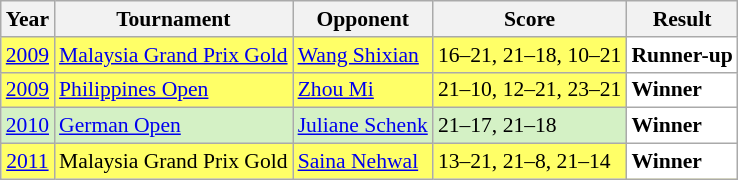<table class="sortable wikitable" style="font-size: 90%;">
<tr>
<th>Year</th>
<th>Tournament</th>
<th>Opponent</th>
<th>Score</th>
<th>Result</th>
</tr>
<tr style="background:#ffff67">
<td align="center"><a href='#'>2009</a></td>
<td align="left"><a href='#'>Malaysia Grand Prix Gold</a></td>
<td align="left"> <a href='#'>Wang Shixian</a></td>
<td align="left">16–21, 21–18, 10–21</td>
<td style="text-align:left; background:white"> <strong>Runner-up</strong></td>
</tr>
<tr style="background:#FFFF67">
<td align="center"><a href='#'>2009</a></td>
<td align="left"><a href='#'>Philippines Open</a></td>
<td align="left"> <a href='#'>Zhou Mi</a></td>
<td align="left">21–10, 12–21, 23–21</td>
<td style="text-align:left; background:white"> <strong>Winner</strong></td>
</tr>
<tr style="background:#D4F1C5">
<td align="center"><a href='#'>2010</a></td>
<td align="left"><a href='#'>German Open</a></td>
<td align="left"> <a href='#'>Juliane Schenk</a></td>
<td align="left">21–17, 21–18</td>
<td style="text-align:left; background:white"> <strong>Winner</strong></td>
</tr>
<tr style="background:#FFFF67">
<td align="center"><a href='#'>2011</a></td>
<td align="left">Malaysia Grand Prix Gold</td>
<td align="left"> <a href='#'>Saina Nehwal</a></td>
<td align="left">13–21, 21–8, 21–14</td>
<td style="text-align:left; background:white"> <strong>Winner</strong></td>
</tr>
</table>
